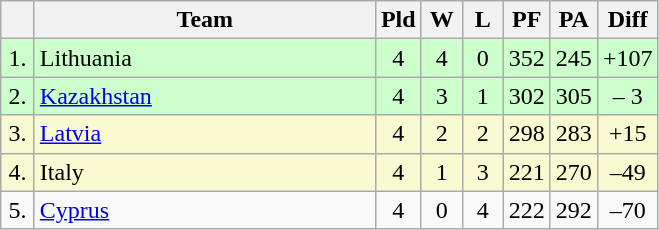<table class="wikitable" style="text-align:center">
<tr>
<th width=15></th>
<th width=220>Team</th>
<th width=20>Pld</th>
<th width=20>W</th>
<th width=20>L</th>
<th width=20>PF</th>
<th width=20>PA</th>
<th width=30>Diff</th>
</tr>
<tr style="background-color:#ccffcc;" |>
<td>1.</td>
<td align=left> Lithuania</td>
<td>4</td>
<td>4</td>
<td>0</td>
<td>352</td>
<td>245</td>
<td>+107</td>
</tr>
<tr style="background-color:#ccffcc;" |>
<td>2.</td>
<td align=left> <a href='#'>Kazakhstan</a></td>
<td>4</td>
<td>3</td>
<td>1</td>
<td>302</td>
<td>305</td>
<td>– 3</td>
</tr>
<tr style="background-color:#fafad2;" |>
<td>3.</td>
<td align=left> <a href='#'>Latvia</a></td>
<td>4</td>
<td>2</td>
<td>2</td>
<td>298</td>
<td>283</td>
<td>+15</td>
</tr>
<tr style="background-color:#fafad2;" |>
<td>4.</td>
<td align=left> Italy</td>
<td>4</td>
<td>1</td>
<td>3</td>
<td>221</td>
<td>270</td>
<td>–49</td>
</tr>
<tr>
<td>5.</td>
<td align=left> <a href='#'>Cyprus</a></td>
<td>4</td>
<td>0</td>
<td>4</td>
<td>222</td>
<td>292</td>
<td>–70</td>
</tr>
</table>
